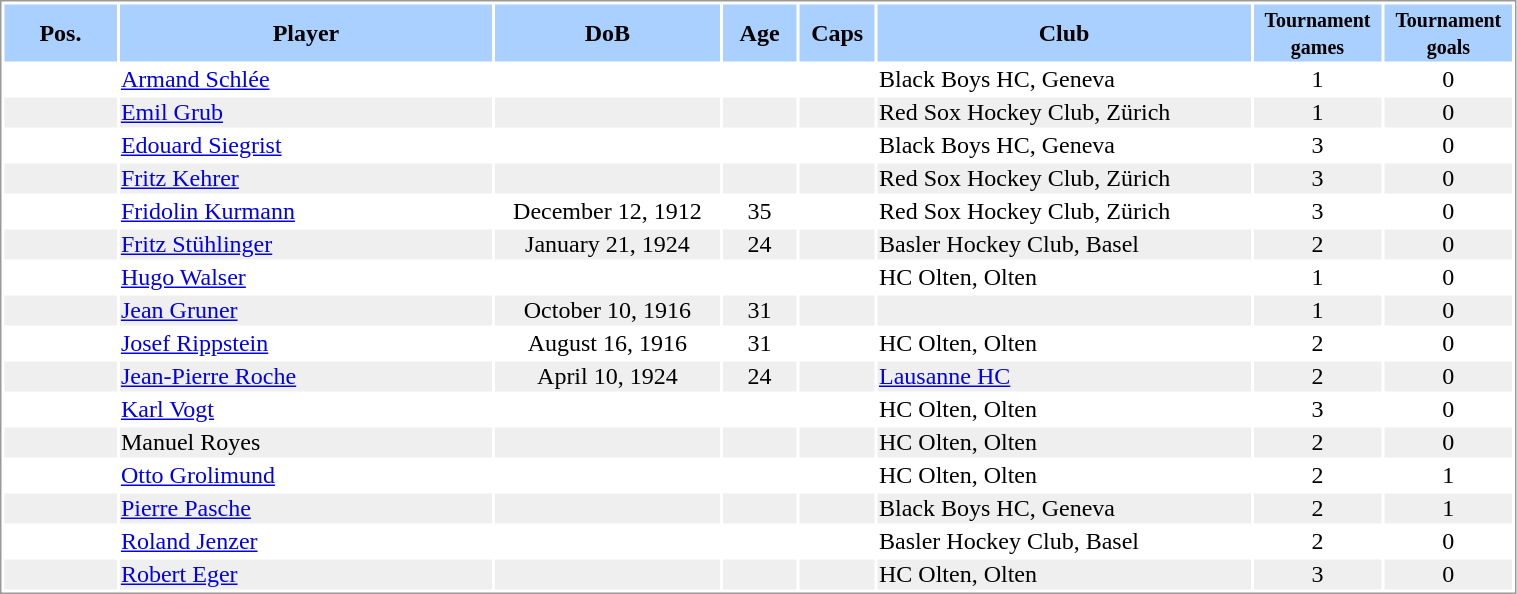<table border="0" width="80%" style="border: 1px solid #999; background-color:#FFFFFF; text-align:center">
<tr align="center" bgcolor="#AAD0FF">
<th width=6%>Pos.</th>
<th width=20%>Player</th>
<th width=12%>DoB</th>
<th width=4%>Age</th>
<th width=4%>Caps</th>
<th width=20%>Club</th>
<th width=5%><small>Tournament<br>games</small></th>
<th width=5%><small>Tournament<br>goals</small></th>
</tr>
<tr>
<td></td>
<td align="left"><a href='#'>Armand Schlée</a></td>
<td></td>
<td></td>
<td></td>
<td align="left"> Black Boys HC, Geneva</td>
<td>1</td>
<td>0</td>
</tr>
<tr bgcolor="#EFEFEF">
<td></td>
<td align="left"><a href='#'>Emil Grub</a></td>
<td></td>
<td></td>
<td></td>
<td align="left"> Red Sox Hockey Club, Zürich</td>
<td>1</td>
<td>0</td>
</tr>
<tr>
<td></td>
<td align="left"><a href='#'>Edouard Siegrist</a></td>
<td></td>
<td></td>
<td></td>
<td align="left"> Black Boys HC, Geneva</td>
<td>3</td>
<td>0</td>
</tr>
<tr bgcolor="#EFEFEF">
<td></td>
<td align="left"><a href='#'>Fritz Kehrer</a></td>
<td></td>
<td></td>
<td></td>
<td align="left"> Red Sox Hockey Club, Zürich</td>
<td>3</td>
<td>0</td>
</tr>
<tr>
<td></td>
<td align="left"><a href='#'>Fridolin Kurmann</a></td>
<td>December 12, 1912</td>
<td>35</td>
<td></td>
<td align="left"> Red Sox Hockey Club, Zürich</td>
<td>3</td>
<td>0</td>
</tr>
<tr bgcolor="#EFEFEF">
<td></td>
<td align="left"><a href='#'>Fritz Stühlinger</a></td>
<td>January 21, 1924</td>
<td>24</td>
<td></td>
<td align="left"> Basler Hockey Club, Basel</td>
<td>2</td>
<td>0</td>
</tr>
<tr>
<td></td>
<td align="left"><a href='#'>Hugo Walser</a></td>
<td></td>
<td></td>
<td></td>
<td align="left"> HC Olten, Olten</td>
<td>1</td>
<td>0</td>
</tr>
<tr bgcolor="#EFEFEF">
<td></td>
<td align="left"><a href='#'>Jean Gruner</a></td>
<td>October 10, 1916</td>
<td>31</td>
<td></td>
<td align="left"></td>
<td>1</td>
<td>0</td>
</tr>
<tr>
<td></td>
<td align="left"><a href='#'>Josef Rippstein</a></td>
<td>August 16, 1916</td>
<td>31</td>
<td></td>
<td align="left"> HC Olten, Olten</td>
<td>2</td>
<td>0</td>
</tr>
<tr bgcolor="#EFEFEF">
<td></td>
<td align="left"><a href='#'>Jean-Pierre Roche</a></td>
<td>April 10, 1924</td>
<td>24</td>
<td></td>
<td align="left"> <a href='#'>Lausanne HC</a></td>
<td>2</td>
<td>0</td>
</tr>
<tr>
<td></td>
<td align="left"><a href='#'>Karl Vogt</a></td>
<td></td>
<td></td>
<td></td>
<td align="left"> HC Olten, Olten</td>
<td>3</td>
<td>0</td>
</tr>
<tr bgcolor="#EFEFEF">
<td></td>
<td align="left">Manuel Royes</td>
<td></td>
<td></td>
<td></td>
<td align="left"> HC Olten, Olten</td>
<td>2</td>
<td>0</td>
</tr>
<tr>
<td></td>
<td align="left"><a href='#'>Otto Grolimund</a></td>
<td></td>
<td></td>
<td></td>
<td align="left"> HC Olten, Olten</td>
<td>2</td>
<td>1</td>
</tr>
<tr bgcolor="#EFEFEF">
<td></td>
<td align="left"><a href='#'>Pierre Pasche</a></td>
<td></td>
<td></td>
<td></td>
<td align="left"> Black Boys HC, Geneva</td>
<td>2</td>
<td>1</td>
</tr>
<tr>
<td></td>
<td align="left"><a href='#'>Roland Jenzer</a></td>
<td></td>
<td></td>
<td></td>
<td align="left"> Basler Hockey Club, Basel</td>
<td>2</td>
<td>0</td>
</tr>
<tr bgcolor="#EFEFEF">
<td></td>
<td align="left"><a href='#'>Robert Eger</a></td>
<td></td>
<td></td>
<td></td>
<td align="left"> HC Olten, Olten</td>
<td>3</td>
<td>0</td>
</tr>
</table>
